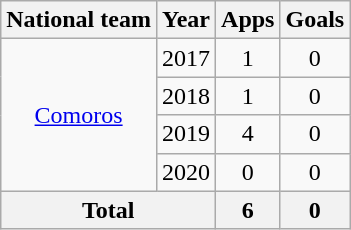<table class="wikitable" style="text-align:center">
<tr>
<th>National team</th>
<th>Year</th>
<th>Apps</th>
<th>Goals</th>
</tr>
<tr>
<td rowspan="4"><a href='#'>Comoros</a></td>
<td>2017</td>
<td>1</td>
<td>0</td>
</tr>
<tr>
<td>2018</td>
<td>1</td>
<td>0</td>
</tr>
<tr>
<td>2019</td>
<td>4</td>
<td>0</td>
</tr>
<tr>
<td>2020</td>
<td>0</td>
<td>0</td>
</tr>
<tr>
<th colspan=2>Total</th>
<th>6</th>
<th>0</th>
</tr>
</table>
